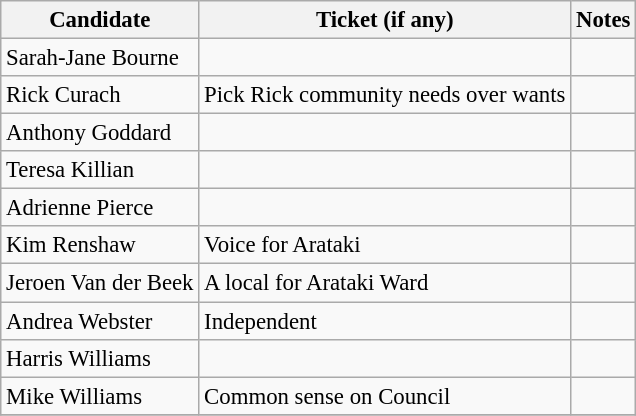<table class="wikitable" style="font-size: 95%">
<tr>
<th>Candidate</th>
<th>Ticket (if any)</th>
<th>Notes</th>
</tr>
<tr>
<td>Sarah-Jane Bourne</td>
<td></td>
<td></td>
</tr>
<tr>
<td>Rick Curach</td>
<td>Pick Rick community needs over wants</td>
<td></td>
</tr>
<tr>
<td>Anthony Goddard</td>
<td></td>
<td></td>
</tr>
<tr>
<td>Teresa Killian</td>
<td></td>
<td></td>
</tr>
<tr>
<td>Adrienne Pierce</td>
<td></td>
<td></td>
</tr>
<tr>
<td>Kim Renshaw</td>
<td>Voice for Arataki</td>
<td></td>
</tr>
<tr>
<td>Jeroen Van der Beek</td>
<td>A local for Arataki Ward</td>
<td></td>
</tr>
<tr>
<td>Andrea Webster</td>
<td>Independent</td>
<td></td>
</tr>
<tr>
<td>Harris Williams</td>
<td></td>
<td></td>
</tr>
<tr>
<td>Mike Williams</td>
<td>Common sense on Council</td>
<td></td>
</tr>
<tr>
</tr>
</table>
